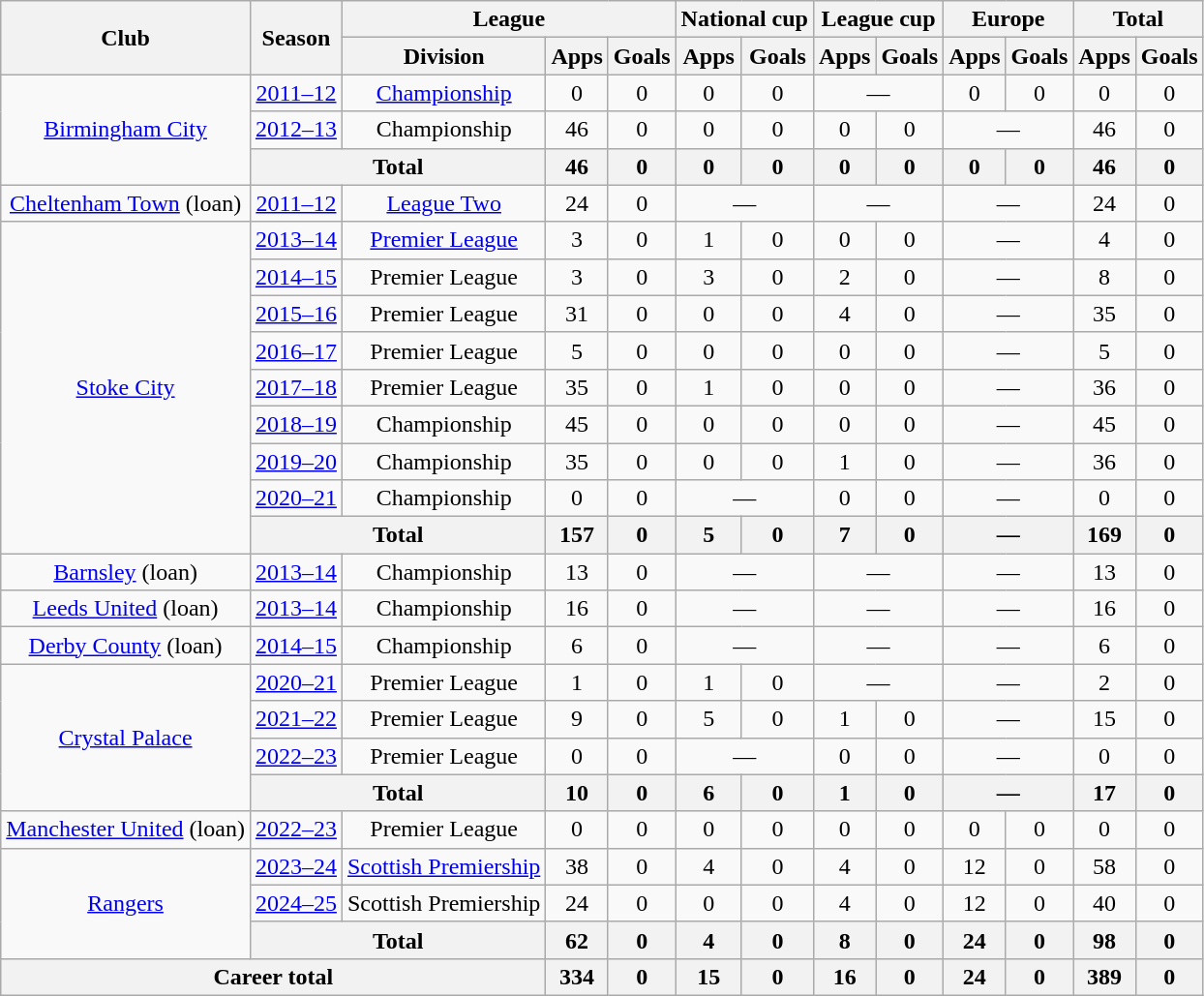<table class=wikitable style=text-align:center>
<tr>
<th rowspan=2>Club</th>
<th rowspan=2>Season</th>
<th colspan=3>League</th>
<th colspan=2>National cup</th>
<th colspan=2>League cup</th>
<th colspan=2>Europe</th>
<th colspan=2>Total</th>
</tr>
<tr>
<th>Division</th>
<th>Apps</th>
<th>Goals</th>
<th>Apps</th>
<th>Goals</th>
<th>Apps</th>
<th>Goals</th>
<th>Apps</th>
<th>Goals</th>
<th>Apps</th>
<th>Goals</th>
</tr>
<tr>
<td rowspan=3><a href='#'>Birmingham City</a></td>
<td><a href='#'>2011–12</a></td>
<td><a href='#'>Championship</a></td>
<td>0</td>
<td>0</td>
<td>0</td>
<td>0</td>
<td colspan=2>—</td>
<td>0</td>
<td>0</td>
<td>0</td>
<td>0</td>
</tr>
<tr>
<td><a href='#'>2012–13</a></td>
<td>Championship</td>
<td>46</td>
<td>0</td>
<td>0</td>
<td>0</td>
<td>0</td>
<td>0</td>
<td colspan=2>—</td>
<td>46</td>
<td>0</td>
</tr>
<tr>
<th colspan=2>Total</th>
<th>46</th>
<th>0</th>
<th>0</th>
<th>0</th>
<th>0</th>
<th>0</th>
<th>0</th>
<th>0</th>
<th>46</th>
<th>0</th>
</tr>
<tr>
<td><a href='#'>Cheltenham Town</a> (loan)</td>
<td><a href='#'>2011–12</a></td>
<td><a href='#'>League Two</a></td>
<td>24</td>
<td>0</td>
<td colspan=2>—</td>
<td colspan=2>—</td>
<td colspan=2>—</td>
<td>24</td>
<td>0</td>
</tr>
<tr>
<td rowspan=9><a href='#'>Stoke City</a></td>
<td><a href='#'>2013–14</a></td>
<td><a href='#'>Premier League</a></td>
<td>3</td>
<td>0</td>
<td>1</td>
<td>0</td>
<td>0</td>
<td>0</td>
<td colspan=2>—</td>
<td>4</td>
<td>0</td>
</tr>
<tr>
<td><a href='#'>2014–15</a></td>
<td>Premier League</td>
<td>3</td>
<td>0</td>
<td>3</td>
<td>0</td>
<td>2</td>
<td>0</td>
<td colspan=2>—</td>
<td>8</td>
<td>0</td>
</tr>
<tr>
<td><a href='#'>2015–16</a></td>
<td>Premier League</td>
<td>31</td>
<td>0</td>
<td>0</td>
<td>0</td>
<td>4</td>
<td>0</td>
<td colspan=2>—</td>
<td>35</td>
<td>0</td>
</tr>
<tr>
<td><a href='#'>2016–17</a></td>
<td>Premier League</td>
<td>5</td>
<td>0</td>
<td>0</td>
<td>0</td>
<td>0</td>
<td>0</td>
<td colspan=2>—</td>
<td>5</td>
<td>0</td>
</tr>
<tr>
<td><a href='#'>2017–18</a></td>
<td>Premier League</td>
<td>35</td>
<td>0</td>
<td>1</td>
<td>0</td>
<td>0</td>
<td>0</td>
<td colspan=2>—</td>
<td>36</td>
<td>0</td>
</tr>
<tr>
<td><a href='#'>2018–19</a></td>
<td>Championship</td>
<td>45</td>
<td>0</td>
<td>0</td>
<td>0</td>
<td>0</td>
<td>0</td>
<td colspan=2>—</td>
<td>45</td>
<td>0</td>
</tr>
<tr>
<td><a href='#'>2019–20</a></td>
<td>Championship</td>
<td>35</td>
<td>0</td>
<td>0</td>
<td>0</td>
<td>1</td>
<td>0</td>
<td colspan=2>—</td>
<td>36</td>
<td>0</td>
</tr>
<tr>
<td><a href='#'>2020–21</a></td>
<td>Championship</td>
<td>0</td>
<td>0</td>
<td colspan=2>—</td>
<td>0</td>
<td>0</td>
<td colspan=2>—</td>
<td>0</td>
<td>0</td>
</tr>
<tr>
<th colspan=2>Total</th>
<th>157</th>
<th>0</th>
<th>5</th>
<th>0</th>
<th>7</th>
<th>0</th>
<th colspan=2>—</th>
<th>169</th>
<th>0</th>
</tr>
<tr>
<td><a href='#'>Barnsley</a> (loan)</td>
<td><a href='#'>2013–14</a></td>
<td>Championship</td>
<td>13</td>
<td>0</td>
<td colspan=2>—</td>
<td colspan=2>—</td>
<td colspan=2>—</td>
<td>13</td>
<td>0</td>
</tr>
<tr>
<td><a href='#'>Leeds United</a> (loan)</td>
<td><a href='#'>2013–14</a></td>
<td>Championship</td>
<td>16</td>
<td>0</td>
<td colspan=2>—</td>
<td colspan=2>—</td>
<td colspan=2>—</td>
<td>16</td>
<td>0</td>
</tr>
<tr>
<td><a href='#'>Derby County</a> (loan)</td>
<td><a href='#'>2014–15</a></td>
<td>Championship</td>
<td>6</td>
<td>0</td>
<td colspan=2>—</td>
<td colspan=2>—</td>
<td colspan=2>—</td>
<td>6</td>
<td>0</td>
</tr>
<tr>
<td rowspan="4"><a href='#'>Crystal Palace</a></td>
<td><a href='#'>2020–21</a></td>
<td>Premier League</td>
<td>1</td>
<td>0</td>
<td>1</td>
<td>0</td>
<td colspan=2>—</td>
<td colspan=2>—</td>
<td>2</td>
<td>0</td>
</tr>
<tr>
<td><a href='#'>2021–22</a></td>
<td>Premier League</td>
<td>9</td>
<td>0</td>
<td>5</td>
<td>0</td>
<td>1</td>
<td>0</td>
<td colspan=2>—</td>
<td>15</td>
<td>0</td>
</tr>
<tr>
<td><a href='#'>2022–23</a></td>
<td>Premier League</td>
<td>0</td>
<td>0</td>
<td colspan=2>—</td>
<td>0</td>
<td>0</td>
<td colspan=2>—</td>
<td>0</td>
<td>0</td>
</tr>
<tr>
<th colspan=2>Total</th>
<th>10</th>
<th>0</th>
<th>6</th>
<th>0</th>
<th>1</th>
<th>0</th>
<th colspan=2>—</th>
<th>17</th>
<th>0</th>
</tr>
<tr>
<td><a href='#'>Manchester United</a> (loan)</td>
<td><a href='#'>2022–23</a></td>
<td>Premier League</td>
<td>0</td>
<td>0</td>
<td>0</td>
<td>0</td>
<td>0</td>
<td>0</td>
<td>0</td>
<td>0</td>
<td>0</td>
<td>0</td>
</tr>
<tr>
<td rowspan="3"><a href='#'>Rangers</a></td>
<td><a href='#'>2023–24</a></td>
<td><a href='#'>Scottish Premiership</a></td>
<td>38</td>
<td>0</td>
<td>4</td>
<td>0</td>
<td>4</td>
<td>0</td>
<td>12</td>
<td>0</td>
<td>58</td>
<td>0</td>
</tr>
<tr>
<td><a href='#'>2024–25</a></td>
<td>Scottish Premiership</td>
<td>24</td>
<td>0</td>
<td>0</td>
<td>0</td>
<td>4</td>
<td>0</td>
<td>12</td>
<td>0</td>
<td>40</td>
<td>0</td>
</tr>
<tr>
<th colspan=2>Total</th>
<th>62</th>
<th>0</th>
<th>4</th>
<th>0</th>
<th>8</th>
<th>0</th>
<th>24</th>
<th>0</th>
<th>98</th>
<th>0</th>
</tr>
<tr>
<th colspan=3>Career total</th>
<th>334</th>
<th>0</th>
<th>15</th>
<th>0</th>
<th>16</th>
<th>0</th>
<th>24</th>
<th>0</th>
<th>389</th>
<th>0</th>
</tr>
</table>
